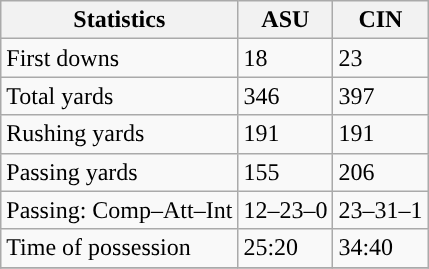<table class="wikitable" style="float: left;">
<tr>
<th>Statistics</th>
<th>ASU</th>
<th>CIN</th>
</tr>
<tr>
<td>First downs</td>
<td>18</td>
<td>23</td>
</tr>
<tr>
<td>Total yards</td>
<td>346</td>
<td>397</td>
</tr>
<tr>
<td>Rushing yards</td>
<td>191</td>
<td>191</td>
</tr>
<tr>
<td>Passing yards</td>
<td>155</td>
<td>206</td>
</tr>
<tr>
<td>Passing: Comp–Att–Int</td>
<td>12–23–0</td>
<td>23–31–1</td>
</tr>
<tr>
<td>Time of possession</td>
<td>25:20</td>
<td>34:40</td>
</tr>
<tr>
</tr>
</table>
